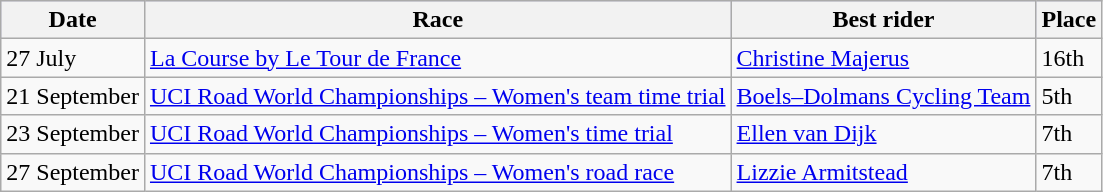<table class="wikitable">
<tr style="background:#ccccff;">
<th>Date</th>
<th>Race</th>
<th>Best rider</th>
<th>Place</th>
</tr>
<tr>
<td>27 July</td>
<td><a href='#'>La Course by Le Tour de France</a></td>
<td> <a href='#'>Christine Majerus</a></td>
<td>16th</td>
</tr>
<tr>
<td>21 September</td>
<td><a href='#'>UCI Road World Championships – Women's team time trial</a></td>
<td><a href='#'>Boels–Dolmans Cycling Team</a></td>
<td>5th</td>
</tr>
<tr>
<td>23 September</td>
<td><a href='#'>UCI Road World Championships – Women's time trial</a></td>
<td> <a href='#'>Ellen van Dijk</a></td>
<td>7th</td>
</tr>
<tr>
<td>27 September</td>
<td><a href='#'>UCI Road World Championships – Women's road race</a></td>
<td> <a href='#'>Lizzie Armitstead</a></td>
<td>7th</td>
</tr>
</table>
